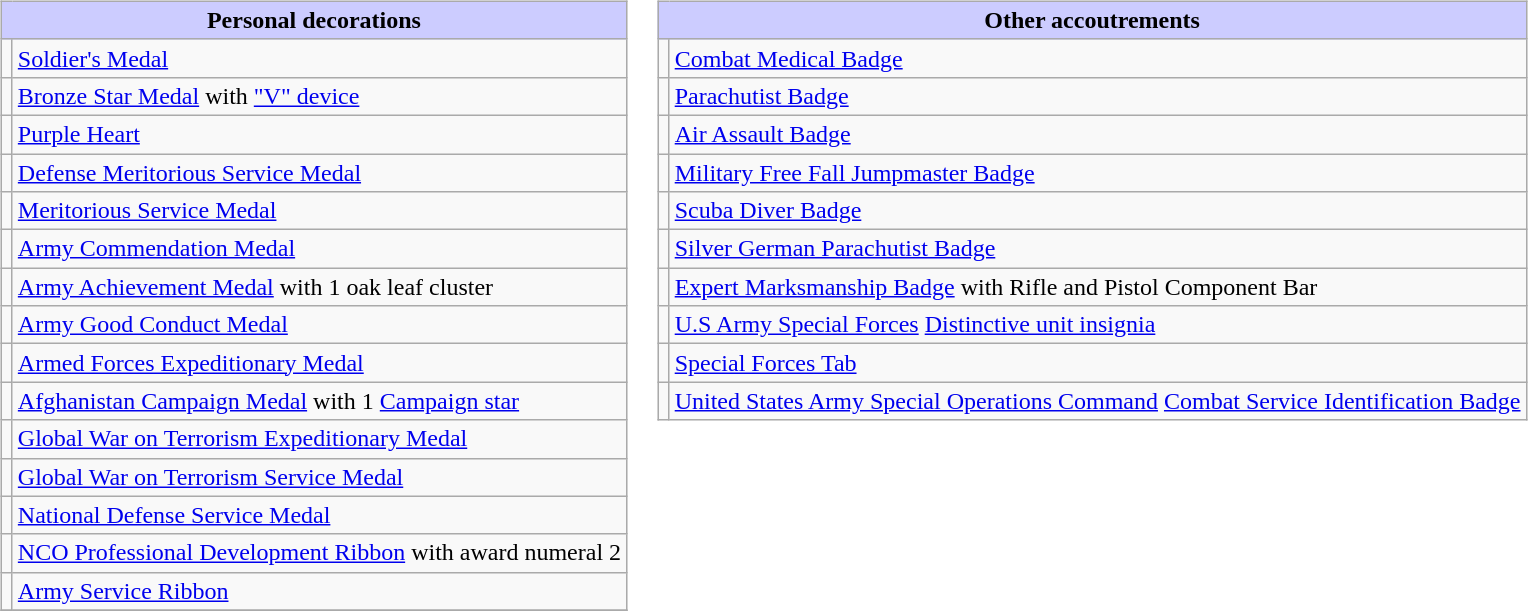<table style="width=100%;">
<tr>
<td valign="top"><br><table class="wikitable">
<tr style="background:#ccf; text-align:center;">
<td colspan=2><strong>Personal decorations</strong></td>
</tr>
<tr>
<td></td>
<td><a href='#'>Soldier's Medal</a></td>
</tr>
<tr>
<td></td>
<td><a href='#'>Bronze Star Medal</a> with <a href='#'>"V" device</a></td>
</tr>
<tr>
<td></td>
<td><a href='#'>Purple Heart</a></td>
</tr>
<tr>
<td></td>
<td><a href='#'>Defense Meritorious Service Medal</a></td>
</tr>
<tr>
<td></td>
<td><a href='#'>Meritorious Service Medal</a></td>
</tr>
<tr>
<td></td>
<td><a href='#'>Army Commendation Medal</a></td>
</tr>
<tr>
<td></td>
<td><a href='#'>Army Achievement Medal</a> with 1 oak leaf cluster</td>
</tr>
<tr>
<td></td>
<td><a href='#'>Army Good Conduct Medal</a></td>
</tr>
<tr>
<td></td>
<td><a href='#'>Armed Forces Expeditionary Medal</a></td>
</tr>
<tr>
<td></td>
<td><a href='#'>Afghanistan Campaign Medal</a> with 1 <a href='#'>Campaign star</a></td>
</tr>
<tr>
<td></td>
<td><a href='#'>Global War on Terrorism Expeditionary Medal</a></td>
</tr>
<tr>
<td></td>
<td><a href='#'>Global War on Terrorism Service Medal</a></td>
</tr>
<tr>
<td></td>
<td><a href='#'>National Defense Service Medal</a></td>
</tr>
<tr>
<td><span></span></td>
<td><a href='#'>NCO Professional Development Ribbon</a> with award numeral 2</td>
</tr>
<tr>
<td></td>
<td><a href='#'>Army Service Ribbon</a></td>
</tr>
<tr>
</tr>
</table>
</td>
<td valign="top"><br><table class="wikitable">
<tr style="background:#ccf; text-align:center;">
<td colspan=2><strong>Other accoutrements</strong></td>
</tr>
<tr>
<td></td>
<td><a href='#'>Combat Medical Badge</a></td>
</tr>
<tr>
<td></td>
<td><a href='#'>Parachutist Badge</a></td>
</tr>
<tr>
<td></td>
<td><a href='#'>Air Assault Badge</a></td>
</tr>
<tr>
<td></td>
<td><a href='#'>Military Free Fall Jumpmaster Badge</a></td>
</tr>
<tr>
<td></td>
<td><a href='#'>Scuba Diver Badge</a></td>
</tr>
<tr>
<td></td>
<td><a href='#'>Silver German Parachutist Badge</a></td>
</tr>
<tr>
<td></td>
<td><a href='#'>Expert Marksmanship Badge</a> with Rifle and Pistol Component Bar</td>
</tr>
<tr>
<td></td>
<td><a href='#'>U.S Army Special Forces</a> <a href='#'>Distinctive unit insignia</a></td>
</tr>
<tr>
<td></td>
<td><a href='#'>Special Forces Tab</a></td>
</tr>
<tr>
<td></td>
<td><a href='#'>United States Army Special Operations Command</a> <a href='#'>Combat Service Identification Badge</a></td>
</tr>
</table>
</td>
</tr>
</table>
